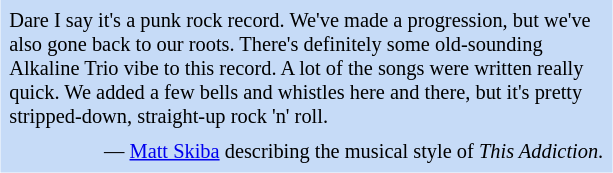<table class="toccolours" style="float: right; margin-left: 1em; margin-right: 2em; font-size: 85%; background:#c6dbf7; color:black; width:30em; max-width: 40%;" cellspacing="5">
<tr>
<td style="text-align: left;">Dare I say it's a punk rock record. We've made a progression, but we've also gone back to our roots. There's definitely some old-sounding Alkaline Trio vibe to this record. A lot of the songs were written really quick. We added a few bells and whistles here and there, but it's pretty stripped-down, straight-up rock 'n' roll.</td>
</tr>
<tr>
<td style="text-align: right;">— <a href='#'>Matt Skiba</a> describing the musical style of <em>This Addiction</em>.</td>
</tr>
</table>
